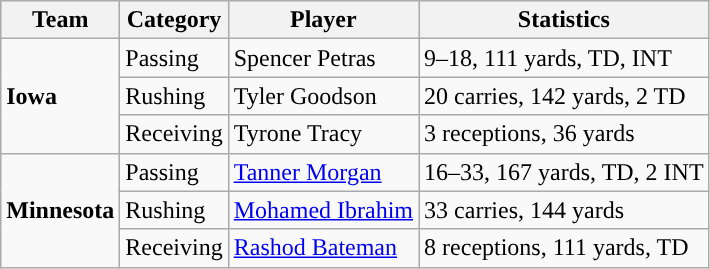<table class="wikitable" style="float: left;">
<tr>
<th>Team</th>
<th>Category</th>
<th>Player</th>
<th>Statistics</th>
</tr>
<tr>
<td rowspan=3><strong>Iowa</strong></td>
<td>Passing</td>
<td>Spencer Petras</td>
<td>9–18, 111 yards, TD, INT</td>
</tr>
<tr>
<td>Rushing</td>
<td>Tyler Goodson</td>
<td>20 carries, 142 yards, 2 TD</td>
</tr>
<tr>
<td>Receiving</td>
<td>Tyrone Tracy</td>
<td>3 receptions, 36 yards</td>
</tr>
<tr>
<td rowspan=3><strong>Minnesota</strong></td>
<td>Passing</td>
<td><a href='#'>Tanner Morgan</a></td>
<td>16–33, 167 yards, TD,  2 INT</td>
</tr>
<tr>
<td>Rushing</td>
<td><a href='#'>Mohamed Ibrahim</a></td>
<td>33 carries, 144 yards</td>
</tr>
<tr>
<td>Receiving</td>
<td><a href='#'>Rashod Bateman</a></td>
<td>8 receptions, 111 yards, TD</td>
</tr>
</table>
